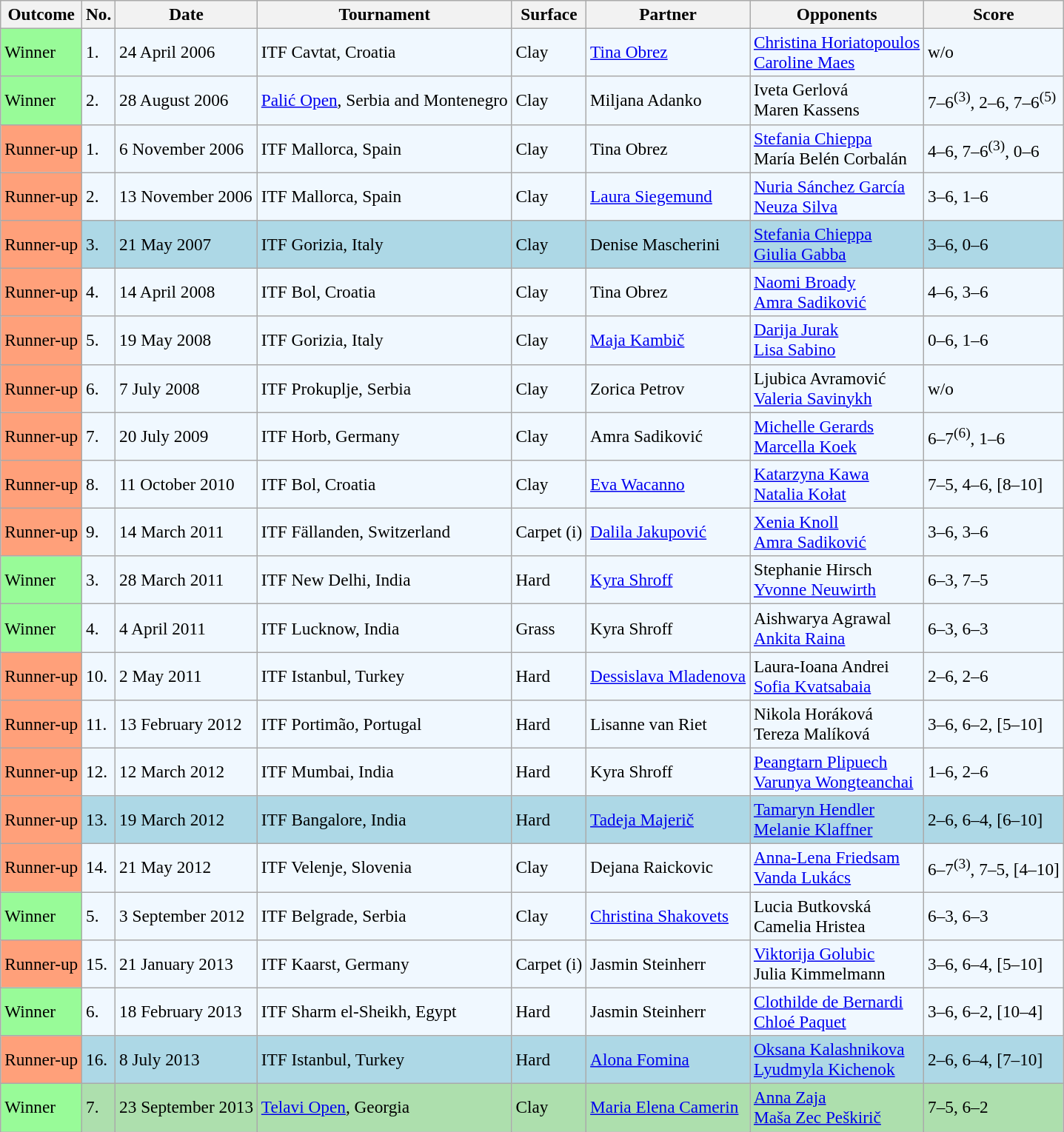<table class="sortable wikitable" style=font-size:97%>
<tr>
<th>Outcome</th>
<th>No.</th>
<th>Date</th>
<th>Tournament</th>
<th>Surface</th>
<th>Partner</th>
<th>Opponents</th>
<th class="unsortable">Score</th>
</tr>
<tr style="background:#f0f8ff;">
<td style="background:#98fb98;">Winner</td>
<td>1.</td>
<td>24 April 2006</td>
<td>ITF Cavtat, Croatia</td>
<td>Clay</td>
<td> <a href='#'>Tina Obrez</a></td>
<td> <a href='#'>Christina Horiatopoulos</a> <br>  <a href='#'>Caroline Maes</a></td>
<td>w/o</td>
</tr>
<tr style="background:#f0f8ff;">
<td style="background:#98fb98;">Winner</td>
<td>2.</td>
<td>28 August 2006</td>
<td><a href='#'>Palić Open</a>, Serbia and Montenegro</td>
<td>Clay</td>
<td> Miljana Adanko</td>
<td> Iveta Gerlová <br>  Maren Kassens</td>
<td>7–6<sup>(3)</sup>, 2–6, 7–6<sup>(5)</sup></td>
</tr>
<tr style="background:#f0f8ff;">
<td style="background:#ffa07a;">Runner-up</td>
<td>1.</td>
<td>6 November 2006</td>
<td>ITF Mallorca, Spain</td>
<td>Clay</td>
<td> Tina Obrez</td>
<td> <a href='#'>Stefania Chieppa</a> <br>  María Belén Corbalán</td>
<td>4–6, 7–6<sup>(3)</sup>, 0–6</td>
</tr>
<tr style="background:#f0f8ff;">
<td style="background:#ffa07a;">Runner-up</td>
<td>2.</td>
<td>13 November 2006</td>
<td>ITF Mallorca, Spain</td>
<td>Clay</td>
<td> <a href='#'>Laura Siegemund</a></td>
<td> <a href='#'>Nuria Sánchez García</a> <br>  <a href='#'>Neuza Silva</a></td>
<td>3–6, 1–6</td>
</tr>
<tr style="background:lightblue;">
<td style="background:#ffa07a;">Runner-up</td>
<td>3.</td>
<td>21 May 2007</td>
<td>ITF Gorizia, Italy</td>
<td>Clay</td>
<td> Denise Mascherini</td>
<td> <a href='#'>Stefania Chieppa</a> <br>  <a href='#'>Giulia Gabba</a></td>
<td>3–6, 0–6</td>
</tr>
<tr style="background:#f0f8ff;">
<td style="background:#ffa07a;">Runner-up</td>
<td>4.</td>
<td>14 April 2008</td>
<td>ITF Bol, Croatia</td>
<td>Clay</td>
<td> Tina Obrez</td>
<td> <a href='#'>Naomi Broady</a> <br>  <a href='#'>Amra Sadiković</a></td>
<td>4–6, 3–6</td>
</tr>
<tr style="background:#f0f8ff;">
<td style="background:#ffa07a;">Runner-up</td>
<td>5.</td>
<td>19 May 2008</td>
<td>ITF Gorizia, Italy</td>
<td>Clay</td>
<td> <a href='#'>Maja Kambič</a></td>
<td> <a href='#'>Darija Jurak</a> <br>  <a href='#'>Lisa Sabino</a></td>
<td>0–6, 1–6</td>
</tr>
<tr style="background:#f0f8ff;">
<td style="background:#ffa07a;">Runner-up</td>
<td>6.</td>
<td>7 July 2008</td>
<td>ITF Prokuplje, Serbia</td>
<td>Clay</td>
<td> Zorica Petrov</td>
<td> Ljubica Avramović <br>  <a href='#'>Valeria Savinykh</a></td>
<td>w/o</td>
</tr>
<tr style="background:#f0f8ff;">
<td style="background:#ffa07a;">Runner-up</td>
<td>7.</td>
<td>20 July 2009</td>
<td>ITF Horb, Germany</td>
<td>Clay</td>
<td> Amra Sadiković</td>
<td> <a href='#'>Michelle Gerards</a> <br>  <a href='#'>Marcella Koek</a></td>
<td>6–7<sup>(6)</sup>, 1–6</td>
</tr>
<tr style="background:#f0f8ff;">
<td style="background:#ffa07a;">Runner-up</td>
<td>8.</td>
<td>11 October 2010</td>
<td>ITF Bol, Croatia</td>
<td>Clay</td>
<td> <a href='#'>Eva Wacanno</a></td>
<td> <a href='#'>Katarzyna Kawa</a> <br>  <a href='#'>Natalia Kołat</a></td>
<td>7–5, 4–6, [8–10]</td>
</tr>
<tr style="background:#f0f8ff;">
<td style="background:#ffa07a;">Runner-up</td>
<td>9.</td>
<td>14 March 2011</td>
<td>ITF Fällanden, Switzerland</td>
<td>Carpet (i)</td>
<td> <a href='#'>Dalila Jakupović</a></td>
<td> <a href='#'>Xenia Knoll</a> <br>  <a href='#'>Amra Sadiković</a></td>
<td>3–6, 3–6</td>
</tr>
<tr style="background:#f0f8ff;">
<td style="background:#98fb98;">Winner</td>
<td>3.</td>
<td>28 March 2011</td>
<td>ITF New Delhi, India</td>
<td>Hard</td>
<td> <a href='#'>Kyra Shroff</a></td>
<td> Stephanie Hirsch <br>  <a href='#'>Yvonne Neuwirth</a></td>
<td>6–3, 7–5</td>
</tr>
<tr style="background:#f0f8ff;">
<td style="background:#98fb98;">Winner</td>
<td>4.</td>
<td>4 April 2011</td>
<td>ITF Lucknow, India</td>
<td>Grass</td>
<td> Kyra Shroff</td>
<td> Aishwarya Agrawal <br>  <a href='#'>Ankita Raina</a></td>
<td>6–3, 6–3</td>
</tr>
<tr style="background:#f0f8ff;">
<td style="background:#ffa07a;">Runner-up</td>
<td>10.</td>
<td>2 May 2011</td>
<td>ITF Istanbul, Turkey</td>
<td>Hard</td>
<td> <a href='#'>Dessislava Mladenova</a></td>
<td> Laura-Ioana Andrei <br>  <a href='#'>Sofia Kvatsabaia</a></td>
<td>2–6, 2–6</td>
</tr>
<tr style="background:#f0f8ff;">
<td style="background:#ffa07a;">Runner-up</td>
<td>11.</td>
<td>13 February 2012</td>
<td>ITF Portimão, Portugal</td>
<td>Hard</td>
<td> Lisanne van Riet</td>
<td> Nikola Horáková <br>  Tereza Malíková</td>
<td>3–6, 6–2, [5–10]</td>
</tr>
<tr style="background:#f0f8ff;">
<td style="background:#ffa07a;">Runner-up</td>
<td>12.</td>
<td>12 March 2012</td>
<td>ITF Mumbai, India</td>
<td>Hard</td>
<td> Kyra Shroff</td>
<td> <a href='#'>Peangtarn Plipuech</a> <br>  <a href='#'>Varunya Wongteanchai</a></td>
<td>1–6, 2–6</td>
</tr>
<tr style="background:lightblue;">
<td style="background:#ffa07a;">Runner-up</td>
<td>13.</td>
<td>19 March 2012</td>
<td>ITF Bangalore, India</td>
<td>Hard</td>
<td> <a href='#'>Tadeja Majerič</a></td>
<td> <a href='#'>Tamaryn Hendler</a> <br>  <a href='#'>Melanie Klaffner</a></td>
<td>2–6, 6–4, [6–10]</td>
</tr>
<tr style="background:#f0f8ff;">
<td style="background:#ffa07a;">Runner-up</td>
<td>14.</td>
<td>21 May 2012</td>
<td>ITF Velenje, Slovenia</td>
<td>Clay</td>
<td> Dejana Raickovic</td>
<td> <a href='#'>Anna-Lena Friedsam</a> <br>  <a href='#'>Vanda Lukács</a></td>
<td>6–7<sup>(3)</sup>, 7–5, [4–10]</td>
</tr>
<tr style="background:#f0f8ff;">
<td style="background:#98fb98;">Winner</td>
<td>5.</td>
<td>3 September 2012</td>
<td>ITF Belgrade, Serbia</td>
<td>Clay</td>
<td> <a href='#'>Christina Shakovets</a></td>
<td> Lucia Butkovská <br>  Camelia Hristea</td>
<td>6–3, 6–3</td>
</tr>
<tr style="background:#f0f8ff;">
<td style="background:#ffa07a;">Runner-up</td>
<td>15.</td>
<td>21 January 2013</td>
<td>ITF Kaarst, Germany</td>
<td>Carpet (i)</td>
<td> Jasmin Steinherr</td>
<td> <a href='#'>Viktorija Golubic</a> <br>  Julia Kimmelmann</td>
<td>3–6, 6–4, [5–10]</td>
</tr>
<tr style="background:#f0f8ff;">
<td style="background:#98fb98;">Winner</td>
<td>6.</td>
<td>18 February 2013</td>
<td>ITF Sharm el-Sheikh, Egypt</td>
<td>Hard</td>
<td> Jasmin Steinherr</td>
<td> <a href='#'>Clothilde de Bernardi</a> <br>  <a href='#'>Chloé Paquet</a></td>
<td>3–6, 6–2, [10–4]</td>
</tr>
<tr style="background:lightblue;">
<td style="background:#ffa07a;">Runner-up</td>
<td>16.</td>
<td>8 July 2013</td>
<td>ITF Istanbul, Turkey</td>
<td>Hard</td>
<td> <a href='#'>Alona Fomina</a></td>
<td> <a href='#'>Oksana Kalashnikova</a> <br>  <a href='#'>Lyudmyla Kichenok</a></td>
<td>2–6, 6–4, [7–10]</td>
</tr>
<tr style="background:#addfad;">
<td style="background:#98fb98;">Winner</td>
<td>7.</td>
<td>23 September 2013</td>
<td><a href='#'>Telavi Open</a>, Georgia</td>
<td>Clay</td>
<td> <a href='#'>Maria Elena Camerin</a></td>
<td> <a href='#'>Anna Zaja</a> <br>  <a href='#'>Maša Zec Peškirič</a></td>
<td>7–5, 6–2</td>
</tr>
</table>
